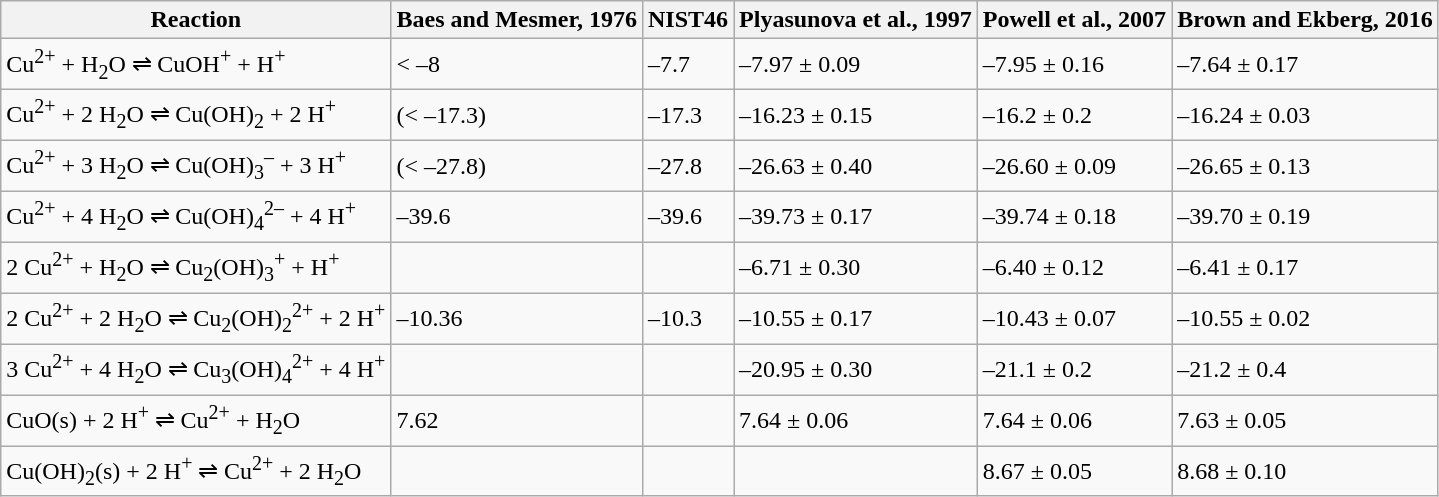<table class="wikitable">
<tr>
<th>Reaction</th>
<th>Baes and Mesmer, 1976</th>
<th>NIST46</th>
<th>Plyasunova et al., 1997</th>
<th>Powell et al., 2007</th>
<th>Brown and Ekberg, 2016</th>
</tr>
<tr>
<td>Cu<sup>2+</sup> + H<sub>2</sub>O ⇌ CuOH<sup>+</sup> + H<sup>+</sup></td>
<td>< –8</td>
<td>–7.7</td>
<td>–7.97 ± 0.09</td>
<td>–7.95 ± 0.16</td>
<td>–7.64 ± 0.17</td>
</tr>
<tr>
<td>Cu<sup>2+</sup> + 2 H<sub>2</sub>O ⇌ Cu(OH)<sub>2</sub> + 2 H<sup>+</sup></td>
<td>(< –17.3)</td>
<td>–17.3</td>
<td>–16.23 ± 0.15</td>
<td>–16.2 ± 0.2</td>
<td>–16.24 ± 0.03</td>
</tr>
<tr>
<td>Cu<sup>2+</sup> + 3 H<sub>2</sub>O ⇌ Cu(OH)<sub>3</sub><sup>–</sup> + 3 H<sup>+</sup></td>
<td>(< –27.8)</td>
<td>–27.8</td>
<td>–26.63 ± 0.40</td>
<td>–26.60 ± 0.09</td>
<td>–26.65 ± 0.13</td>
</tr>
<tr>
<td>Cu<sup>2+</sup> + 4 H<sub>2</sub>O ⇌ Cu(OH)<sub>4</sub><sup>2–</sup> + 4 H<sup>+</sup></td>
<td>–39.6</td>
<td>–39.6</td>
<td>–39.73 ± 0.17</td>
<td>–39.74 ± 0.18</td>
<td>–39.70 ± 0.19</td>
</tr>
<tr>
<td>2 Cu<sup>2+</sup> + H<sub>2</sub>O ⇌ Cu<sub>2</sub>(OH)<sub>3</sub><sup>+</sup> + H<sup>+</sup></td>
<td></td>
<td></td>
<td>–6.71 ± 0.30</td>
<td>–6.40 ± 0.12</td>
<td>–6.41 ± 0.17</td>
</tr>
<tr>
<td>2 Cu<sup>2+</sup> + 2 H<sub>2</sub>O ⇌ Cu<sub>2</sub>(OH)<sub>2</sub><sup>2+</sup> + 2 H<sup>+</sup></td>
<td>–10.36</td>
<td>–10.3</td>
<td>–10.55 ± 0.17</td>
<td>–10.43 ± 0.07</td>
<td>–10.55 ± 0.02</td>
</tr>
<tr>
<td>3 Cu<sup>2+</sup> + 4 H<sub>2</sub>O ⇌ Cu<sub>3</sub>(OH)<sub>4</sub><sup>2+</sup> + 4 H<sup>+</sup></td>
<td></td>
<td></td>
<td>–20.95 ± 0.30</td>
<td>–21.1 ± 0.2</td>
<td>–21.2 ± 0.4</td>
</tr>
<tr>
<td>CuO(s) + 2 H<sup>+</sup> ⇌ Cu<sup>2+</sup> + H<sub>2</sub>O</td>
<td>7.62</td>
<td></td>
<td>7.64 ± 0.06</td>
<td>7.64 ± 0.06</td>
<td>7.63 ± 0.05</td>
</tr>
<tr>
<td>Cu(OH)<sub>2</sub>(s) + 2 H<sup>+</sup> ⇌ Cu<sup>2+</sup> + 2 H<sub>2</sub>O</td>
<td></td>
<td></td>
<td></td>
<td>8.67 ± 0.05</td>
<td>8.68 ± 0.10</td>
</tr>
</table>
